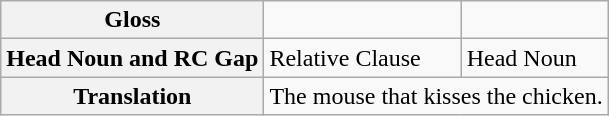<table class="wikitable">
<tr>
<th>Gloss</th>
<td></td>
<td></td>
</tr>
<tr>
<th>Head Noun and RC Gap</th>
<td>Relative Clause</td>
<td>Head Noun</td>
</tr>
<tr>
<th>Translation</th>
<td colspan="2">The mouse that kisses the chicken.</td>
</tr>
</table>
